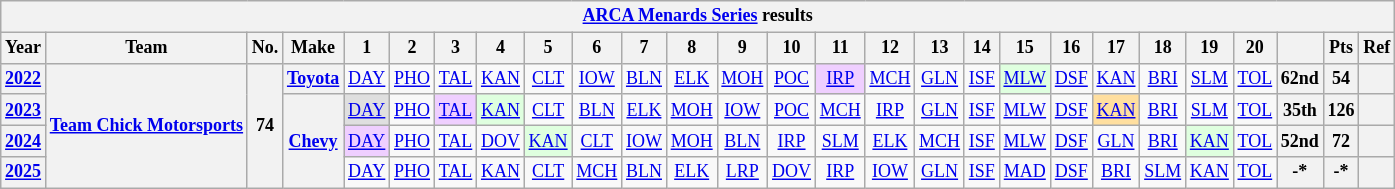<table class="wikitable" style="text-align:center; font-size:75%">
<tr>
<th colspan=27><a href='#'>ARCA Menards Series</a> results</th>
</tr>
<tr>
<th>Year</th>
<th>Team</th>
<th>No.</th>
<th>Make</th>
<th>1</th>
<th>2</th>
<th>3</th>
<th>4</th>
<th>5</th>
<th>6</th>
<th>7</th>
<th>8</th>
<th>9</th>
<th>10</th>
<th>11</th>
<th>12</th>
<th>13</th>
<th>14</th>
<th>15</th>
<th>16</th>
<th>17</th>
<th>18</th>
<th>19</th>
<th>20</th>
<th></th>
<th>Pts</th>
<th>Ref</th>
</tr>
<tr>
<th><a href='#'>2022</a></th>
<th rowspan=4><a href='#'>Team Chick Motorsports</a></th>
<th rowspan=4>74</th>
<th><a href='#'>Toyota</a></th>
<td><a href='#'>DAY</a></td>
<td><a href='#'>PHO</a></td>
<td><a href='#'>TAL</a></td>
<td><a href='#'>KAN</a></td>
<td><a href='#'>CLT</a></td>
<td><a href='#'>IOW</a></td>
<td><a href='#'>BLN</a></td>
<td><a href='#'>ELK</a></td>
<td><a href='#'>MOH</a></td>
<td><a href='#'>POC</a></td>
<td style="background:#EFCFFF;"><a href='#'>IRP</a><br></td>
<td><a href='#'>MCH</a></td>
<td><a href='#'>GLN</a></td>
<td><a href='#'>ISF</a></td>
<td style="background:#DFFFDF;"><a href='#'>MLW</a><br></td>
<td><a href='#'>DSF</a></td>
<td><a href='#'>KAN</a></td>
<td><a href='#'>BRI</a></td>
<td><a href='#'>SLM</a></td>
<td><a href='#'>TOL</a></td>
<th>62nd</th>
<th>54</th>
<th></th>
</tr>
<tr>
<th><a href='#'>2023</a></th>
<th rowspan=3><a href='#'>Chevy</a></th>
<td style="background:#DFDFDF;"><a href='#'>DAY</a><br></td>
<td><a href='#'>PHO</a></td>
<td style="background:#EFCFFF;"><a href='#'>TAL</a><br></td>
<td style="background:#DFFFDF;"><a href='#'>KAN</a><br></td>
<td><a href='#'>CLT</a></td>
<td><a href='#'>BLN</a></td>
<td><a href='#'>ELK</a></td>
<td><a href='#'>MOH</a></td>
<td><a href='#'>IOW</a></td>
<td><a href='#'>POC</a></td>
<td><a href='#'>MCH</a></td>
<td><a href='#'>IRP</a></td>
<td><a href='#'>GLN</a></td>
<td><a href='#'>ISF</a></td>
<td><a href='#'>MLW</a></td>
<td><a href='#'>DSF</a></td>
<td style="background:#FFDF9F;"><a href='#'>KAN</a><br></td>
<td><a href='#'>BRI</a></td>
<td><a href='#'>SLM</a></td>
<td><a href='#'>TOL</a></td>
<th>35th</th>
<th>126</th>
<th></th>
</tr>
<tr>
<th><a href='#'>2024</a></th>
<td style="background:#EFCFFF;"><a href='#'>DAY</a><br></td>
<td><a href='#'>PHO</a></td>
<td><a href='#'>TAL</a></td>
<td><a href='#'>DOV</a></td>
<td style="background:#DFFFDF;"><a href='#'>KAN</a><br></td>
<td><a href='#'>CLT</a></td>
<td><a href='#'>IOW</a></td>
<td><a href='#'>MOH</a></td>
<td><a href='#'>BLN</a></td>
<td><a href='#'>IRP</a></td>
<td><a href='#'>SLM</a></td>
<td><a href='#'>ELK</a></td>
<td><a href='#'>MCH</a></td>
<td><a href='#'>ISF</a></td>
<td><a href='#'>MLW</a></td>
<td><a href='#'>DSF</a></td>
<td><a href='#'>GLN</a></td>
<td><a href='#'>BRI</a></td>
<td style="background:#DFFFDF;"><a href='#'>KAN</a><br></td>
<td><a href='#'>TOL</a></td>
<th>52nd</th>
<th>72</th>
<th></th>
</tr>
<tr>
<th><a href='#'>2025</a></th>
<td><a href='#'>DAY</a></td>
<td><a href='#'>PHO</a></td>
<td><a href='#'>TAL</a></td>
<td><a href='#'>KAN</a></td>
<td><a href='#'>CLT</a></td>
<td><a href='#'>MCH</a></td>
<td><a href='#'>BLN</a></td>
<td><a href='#'>ELK</a></td>
<td><a href='#'>LRP</a></td>
<td><a href='#'>DOV</a></td>
<td><a href='#'>IRP</a></td>
<td><a href='#'>IOW</a></td>
<td><a href='#'>GLN</a></td>
<td><a href='#'>ISF</a></td>
<td><a href='#'>MAD</a></td>
<td><a href='#'>DSF</a></td>
<td><a href='#'>BRI</a></td>
<td><a href='#'>SLM</a></td>
<td><a href='#'>KAN</a></td>
<td><a href='#'>TOL</a></td>
<th>-*</th>
<th>-*</th>
<th></th>
</tr>
</table>
